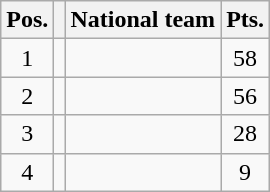<table class=wikitable>
<tr>
<th>Pos.</th>
<th></th>
<th>National team</th>
<th>Pts.</th>
</tr>
<tr align=center >
<td>1</td>
<td></td>
<td align=left></td>
<td>58</td>
</tr>
<tr align=center >
<td>2</td>
<td></td>
<td align=left></td>
<td>56</td>
</tr>
<tr align=center >
<td>3</td>
<td></td>
<td align=left></td>
<td>28</td>
</tr>
<tr align=center>
<td>4</td>
<td></td>
<td align=left></td>
<td>9</td>
</tr>
</table>
